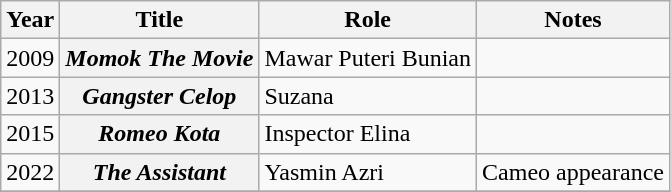<table class="wikitable">
<tr>
<th>Year</th>
<th>Title</th>
<th>Role</th>
<th>Notes</th>
</tr>
<tr>
<td>2009</td>
<th><em>Momok The Movie</em></th>
<td>Mawar Puteri Bunian</td>
<td></td>
</tr>
<tr>
<td>2013</td>
<th><em>Gangster Celop</em></th>
<td>Suzana</td>
<td></td>
</tr>
<tr>
<td>2015</td>
<th><em>Romeo Kota</em></th>
<td>Inspector Elina</td>
<td></td>
</tr>
<tr>
<td>2022</td>
<th><em>The Assistant</em></th>
<td>Yasmin Azri</td>
<td>Cameo appearance</td>
</tr>
<tr>
</tr>
</table>
